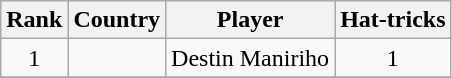<table class="wikitable" style="text-align:center;">
<tr>
<th>Rank</th>
<th>Country</th>
<th>Player</th>
<th>Hat-tricks</th>
</tr>
<tr>
<td>1</td>
<td></td>
<td>Destin Maniriho</td>
<td>1</td>
</tr>
<tr>
</tr>
</table>
